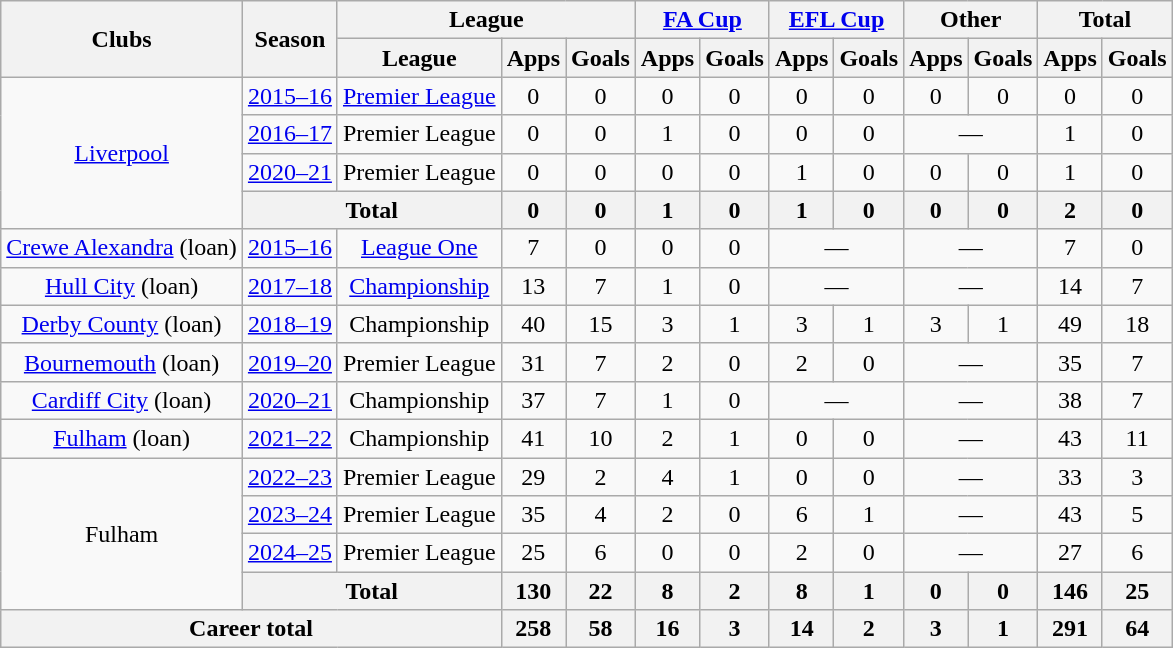<table class="wikitable" style="text-align:center">
<tr>
<th rowspan="2">Clubs</th>
<th rowspan="2">Season</th>
<th colspan="3">League</th>
<th colspan="2"><a href='#'>FA Cup</a></th>
<th colspan="2"><a href='#'>EFL Cup</a></th>
<th colspan="2">Other</th>
<th colspan="2">Total</th>
</tr>
<tr>
<th>League</th>
<th>Apps</th>
<th>Goals</th>
<th>Apps</th>
<th>Goals</th>
<th>Apps</th>
<th>Goals</th>
<th>Apps</th>
<th>Goals</th>
<th>Apps</th>
<th>Goals</th>
</tr>
<tr>
<td rowspan="4"><a href='#'>Liverpool</a></td>
<td><a href='#'>2015–16</a></td>
<td><a href='#'>Premier League</a></td>
<td>0</td>
<td>0</td>
<td>0</td>
<td>0</td>
<td>0</td>
<td>0</td>
<td>0</td>
<td>0</td>
<td>0</td>
<td>0</td>
</tr>
<tr>
<td><a href='#'>2016–17</a></td>
<td>Premier League</td>
<td>0</td>
<td>0</td>
<td>1</td>
<td>0</td>
<td>0</td>
<td>0</td>
<td colspan="2">—</td>
<td>1</td>
<td>0</td>
</tr>
<tr>
<td><a href='#'>2020–21</a></td>
<td>Premier League</td>
<td>0</td>
<td>0</td>
<td>0</td>
<td>0</td>
<td>1</td>
<td>0</td>
<td>0</td>
<td>0</td>
<td>1</td>
<td>0</td>
</tr>
<tr>
<th colspan="2">Total</th>
<th>0</th>
<th>0</th>
<th>1</th>
<th>0</th>
<th>1</th>
<th>0</th>
<th>0</th>
<th>0</th>
<th>2</th>
<th>0</th>
</tr>
<tr>
<td><a href='#'>Crewe Alexandra</a> (loan)</td>
<td><a href='#'>2015–16</a></td>
<td><a href='#'>League One</a></td>
<td>7</td>
<td>0</td>
<td>0</td>
<td>0</td>
<td colspan="2">—</td>
<td colspan="2">—</td>
<td>7</td>
<td>0</td>
</tr>
<tr>
<td><a href='#'>Hull City</a> (loan)</td>
<td><a href='#'>2017–18</a></td>
<td><a href='#'>Championship</a></td>
<td>13</td>
<td>7</td>
<td>1</td>
<td>0</td>
<td colspan="2">—</td>
<td colspan="2">—</td>
<td>14</td>
<td>7</td>
</tr>
<tr>
<td><a href='#'>Derby County</a> (loan)</td>
<td><a href='#'>2018–19</a></td>
<td>Championship</td>
<td>40</td>
<td>15</td>
<td>3</td>
<td>1</td>
<td>3</td>
<td>1</td>
<td>3</td>
<td>1</td>
<td>49</td>
<td>18</td>
</tr>
<tr>
<td><a href='#'>Bournemouth</a> (loan)</td>
<td><a href='#'>2019–20</a></td>
<td>Premier League</td>
<td>31</td>
<td>7</td>
<td>2</td>
<td>0</td>
<td>2</td>
<td>0</td>
<td colspan="2">—</td>
<td>35</td>
<td>7</td>
</tr>
<tr>
<td><a href='#'>Cardiff City</a> (loan)</td>
<td><a href='#'>2020–21</a></td>
<td>Championship</td>
<td>37</td>
<td>7</td>
<td>1</td>
<td>0</td>
<td colspan="2">—</td>
<td colspan="2">—</td>
<td>38</td>
<td>7</td>
</tr>
<tr>
<td><a href='#'>Fulham</a> (loan)</td>
<td><a href='#'>2021–22</a></td>
<td>Championship</td>
<td>41</td>
<td>10</td>
<td>2</td>
<td>1</td>
<td>0</td>
<td>0</td>
<td colspan="2">—</td>
<td>43</td>
<td>11</td>
</tr>
<tr>
<td rowspan="4">Fulham</td>
<td><a href='#'>2022–23</a></td>
<td>Premier League</td>
<td>29</td>
<td>2</td>
<td>4</td>
<td>1</td>
<td>0</td>
<td>0</td>
<td colspan="2">—</td>
<td>33</td>
<td>3</td>
</tr>
<tr>
<td><a href='#'>2023–24</a></td>
<td>Premier League</td>
<td>35</td>
<td>4</td>
<td>2</td>
<td>0</td>
<td>6</td>
<td>1</td>
<td colspan="2">—</td>
<td>43</td>
<td>5</td>
</tr>
<tr>
<td><a href='#'>2024–25</a></td>
<td>Premier League</td>
<td>25</td>
<td>6</td>
<td>0</td>
<td>0</td>
<td>2</td>
<td>0</td>
<td colspan="2">—</td>
<td>27</td>
<td>6</td>
</tr>
<tr>
<th colspan="2">Total</th>
<th>130</th>
<th>22</th>
<th>8</th>
<th>2</th>
<th>8</th>
<th>1</th>
<th>0</th>
<th>0</th>
<th>146</th>
<th>25</th>
</tr>
<tr>
<th colspan="3">Career total</th>
<th>258</th>
<th>58</th>
<th>16</th>
<th>3</th>
<th>14</th>
<th>2</th>
<th>3</th>
<th>1</th>
<th>291</th>
<th>64</th>
</tr>
</table>
